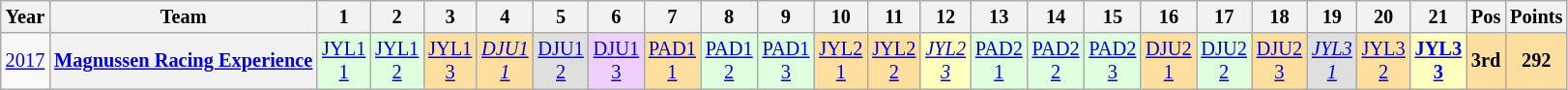<table class="wikitable" style="text-align:center; font-size:85%">
<tr>
<th>Year</th>
<th>Team</th>
<th>1</th>
<th>2</th>
<th>3</th>
<th>4</th>
<th>5</th>
<th>6</th>
<th>7</th>
<th>8</th>
<th>9</th>
<th>10</th>
<th>11</th>
<th>12</th>
<th>13</th>
<th>14</th>
<th>15</th>
<th>16</th>
<th>17</th>
<th>18</th>
<th>19</th>
<th>20</th>
<th>21</th>
<th>Pos</th>
<th>Points</th>
</tr>
<tr>
<td><a href='#'>2017</a></td>
<th nowrap><a href='#'>Magnussen Racing Experience</a></th>
<td style="background:#DFFFDF;"><a href='#'>JYL1<br>1</a><br></td>
<td style="background:#DFFFDF;"><a href='#'>JYL1<br>2</a><br></td>
<td style="background:#FFDF9F;"><a href='#'>JYL1<br>3</a><br></td>
<td style="background:#FFDF9F;"><em><a href='#'>DJU1<br>1</a></em><br></td>
<td style="background:#DFDFDF;"><a href='#'>DJU1<br>2</a><br></td>
<td style="background:#EFCFFF;"><a href='#'>DJU1<br>3</a><br></td>
<td style="background:#FFDF9F;"><a href='#'>PAD1<br>1</a><br></td>
<td style="background:#DFFFDF;"><a href='#'>PAD1<br>2</a><br></td>
<td style="background:#DFFFDF;"><a href='#'>PAD1<br>3</a><br></td>
<td style="background:#FFDF9F;"><a href='#'>JYL2<br>1</a><br></td>
<td style="background:#FFDF9F;"><a href='#'>JYL2<br>2</a><br></td>
<td style="background:#FFFFBF;"><em><a href='#'>JYL2<br>3</a></em><br></td>
<td style="background:#DFFFDF;"><a href='#'>PAD2<br>1</a><br></td>
<td style="background:#DFFFDF;"><a href='#'>PAD2<br>2</a><br></td>
<td style="background:#DFFFDF;"><a href='#'>PAD2<br>3</a><br></td>
<td style="background:#FFDF9F;"><a href='#'>DJU2<br>1</a><br></td>
<td style="background:#DFFFDF;"><a href='#'>DJU2<br>2</a><br></td>
<td style="background:#FFDF9F;"><a href='#'>DJU2<br>3</a><br></td>
<td style="background:#DFDFDF;"><em><a href='#'>JYL3<br>1</a></em><br></td>
<td style="background:#FFDF9F;"><a href='#'>JYL3<br>2</a><br></td>
<td style="background:#FFFFBF;"><strong><a href='#'>JYL3<br>3</a></strong><br></td>
<th style="background:#FFDF9F">3rd</th>
<th style="background:#FFDF9F">292</th>
</tr>
</table>
